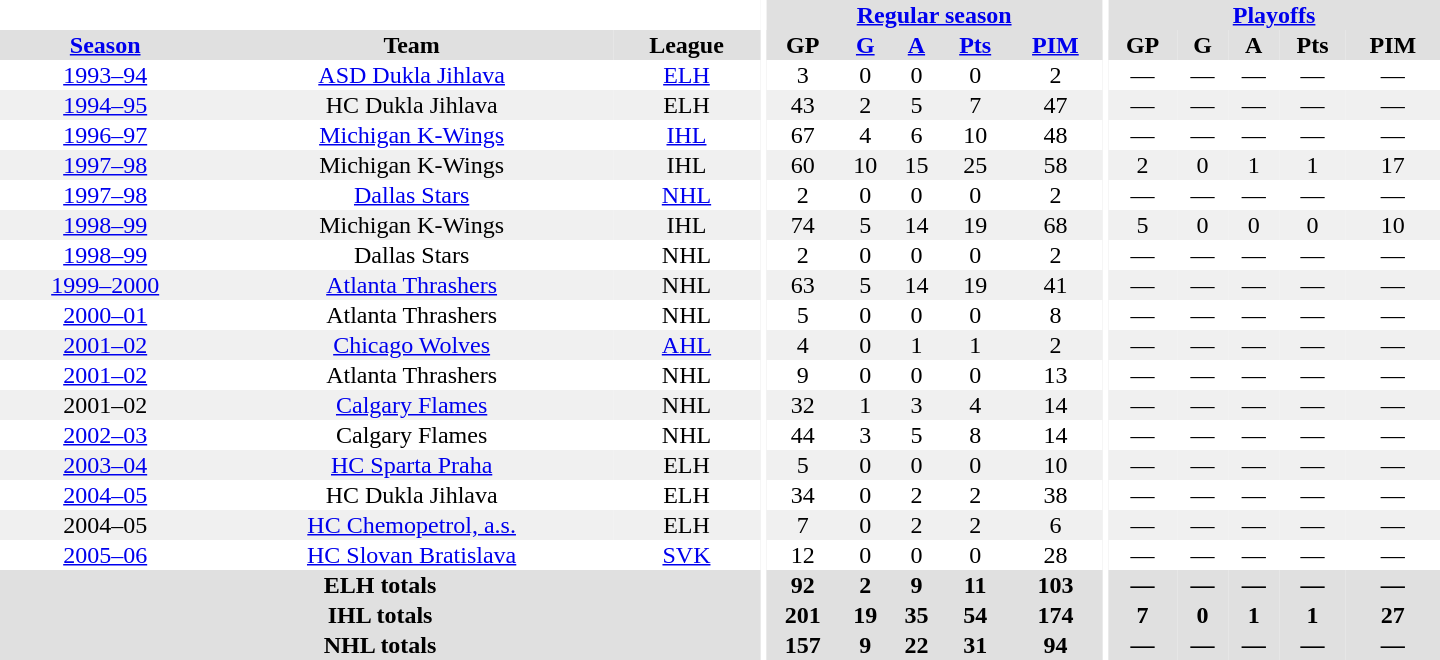<table border="0" cellpadding="1" cellspacing="0" style="text-align:center; width:60em">
<tr bgcolor="#e0e0e0">
<th colspan="3" bgcolor="#ffffff"></th>
<th rowspan="99" bgcolor="#ffffff"></th>
<th colspan="5"><a href='#'>Regular season</a></th>
<th rowspan="99" bgcolor="#ffffff"></th>
<th colspan="5"><a href='#'>Playoffs</a></th>
</tr>
<tr bgcolor="#e0e0e0">
<th><a href='#'>Season</a></th>
<th>Team</th>
<th>League</th>
<th>GP</th>
<th><a href='#'>G</a></th>
<th><a href='#'>A</a></th>
<th><a href='#'>Pts</a></th>
<th><a href='#'>PIM</a></th>
<th>GP</th>
<th>G</th>
<th>A</th>
<th>Pts</th>
<th>PIM</th>
</tr>
<tr>
<td><a href='#'>1993–94</a></td>
<td><a href='#'>ASD Dukla Jihlava</a></td>
<td><a href='#'>ELH</a></td>
<td>3</td>
<td>0</td>
<td>0</td>
<td>0</td>
<td>2</td>
<td>—</td>
<td>—</td>
<td>—</td>
<td>—</td>
<td>—</td>
</tr>
<tr bgcolor="#f0f0f0">
<td><a href='#'>1994–95</a></td>
<td>HC Dukla Jihlava</td>
<td>ELH</td>
<td>43</td>
<td>2</td>
<td>5</td>
<td>7</td>
<td>47</td>
<td>—</td>
<td>—</td>
<td>—</td>
<td>—</td>
<td>—</td>
</tr>
<tr>
<td><a href='#'>1996–97</a></td>
<td><a href='#'>Michigan K-Wings</a></td>
<td><a href='#'>IHL</a></td>
<td>67</td>
<td>4</td>
<td>6</td>
<td>10</td>
<td>48</td>
<td>—</td>
<td>—</td>
<td>—</td>
<td>—</td>
<td>—</td>
</tr>
<tr bgcolor="#f0f0f0">
<td><a href='#'>1997–98</a></td>
<td>Michigan K-Wings</td>
<td>IHL</td>
<td>60</td>
<td>10</td>
<td>15</td>
<td>25</td>
<td>58</td>
<td>2</td>
<td>0</td>
<td>1</td>
<td>1</td>
<td>17</td>
</tr>
<tr>
<td><a href='#'>1997–98</a></td>
<td><a href='#'>Dallas Stars</a></td>
<td><a href='#'>NHL</a></td>
<td>2</td>
<td>0</td>
<td>0</td>
<td>0</td>
<td>2</td>
<td>—</td>
<td>—</td>
<td>—</td>
<td>—</td>
<td>—</td>
</tr>
<tr bgcolor="#f0f0f0">
<td><a href='#'>1998–99</a></td>
<td>Michigan K-Wings</td>
<td>IHL</td>
<td>74</td>
<td>5</td>
<td>14</td>
<td>19</td>
<td>68</td>
<td>5</td>
<td>0</td>
<td>0</td>
<td>0</td>
<td>10</td>
</tr>
<tr>
<td><a href='#'>1998–99</a></td>
<td>Dallas Stars</td>
<td>NHL</td>
<td>2</td>
<td>0</td>
<td>0</td>
<td>0</td>
<td>2</td>
<td>—</td>
<td>—</td>
<td>—</td>
<td>—</td>
<td>—</td>
</tr>
<tr bgcolor="#f0f0f0">
<td><a href='#'>1999–2000</a></td>
<td><a href='#'>Atlanta Thrashers</a></td>
<td>NHL</td>
<td>63</td>
<td>5</td>
<td>14</td>
<td>19</td>
<td>41</td>
<td>—</td>
<td>—</td>
<td>—</td>
<td>—</td>
<td>—</td>
</tr>
<tr>
<td><a href='#'>2000–01</a></td>
<td>Atlanta Thrashers</td>
<td>NHL</td>
<td>5</td>
<td>0</td>
<td>0</td>
<td>0</td>
<td>8</td>
<td>—</td>
<td>—</td>
<td>—</td>
<td>—</td>
<td>—</td>
</tr>
<tr bgcolor="#f0f0f0">
<td><a href='#'>2001–02</a></td>
<td><a href='#'>Chicago Wolves</a></td>
<td><a href='#'>AHL</a></td>
<td>4</td>
<td>0</td>
<td>1</td>
<td>1</td>
<td>2</td>
<td>—</td>
<td>—</td>
<td>—</td>
<td>—</td>
<td>—</td>
</tr>
<tr>
<td><a href='#'>2001–02</a></td>
<td>Atlanta Thrashers</td>
<td>NHL</td>
<td>9</td>
<td>0</td>
<td>0</td>
<td>0</td>
<td>13</td>
<td>—</td>
<td>—</td>
<td>—</td>
<td>—</td>
<td>—</td>
</tr>
<tr bgcolor="#f0f0f0">
<td>2001–02</td>
<td><a href='#'>Calgary Flames</a></td>
<td>NHL</td>
<td>32</td>
<td>1</td>
<td>3</td>
<td>4</td>
<td>14</td>
<td>—</td>
<td>—</td>
<td>—</td>
<td>—</td>
<td>—</td>
</tr>
<tr>
<td><a href='#'>2002–03</a></td>
<td>Calgary Flames</td>
<td>NHL</td>
<td>44</td>
<td>3</td>
<td>5</td>
<td>8</td>
<td>14</td>
<td>—</td>
<td>—</td>
<td>—</td>
<td>—</td>
<td>—</td>
</tr>
<tr bgcolor="#f0f0f0">
<td><a href='#'>2003–04</a></td>
<td><a href='#'>HC Sparta Praha</a></td>
<td>ELH</td>
<td>5</td>
<td>0</td>
<td>0</td>
<td>0</td>
<td>10</td>
<td>—</td>
<td>—</td>
<td>—</td>
<td>—</td>
<td>—</td>
</tr>
<tr>
<td><a href='#'>2004–05</a></td>
<td>HC Dukla Jihlava</td>
<td>ELH</td>
<td>34</td>
<td>0</td>
<td>2</td>
<td>2</td>
<td>38</td>
<td>—</td>
<td>—</td>
<td>—</td>
<td>—</td>
<td>—</td>
</tr>
<tr bgcolor="#f0f0f0">
<td>2004–05</td>
<td><a href='#'>HC Chemopetrol, a.s.</a></td>
<td>ELH</td>
<td>7</td>
<td>0</td>
<td>2</td>
<td>2</td>
<td>6</td>
<td>—</td>
<td>—</td>
<td>—</td>
<td>—</td>
<td>—</td>
</tr>
<tr>
<td><a href='#'>2005–06</a></td>
<td><a href='#'>HC Slovan Bratislava</a></td>
<td><a href='#'>SVK</a></td>
<td>12</td>
<td>0</td>
<td>0</td>
<td>0</td>
<td>28</td>
<td>—</td>
<td>—</td>
<td>—</td>
<td>—</td>
<td>—</td>
</tr>
<tr bgcolor="#e0e0e0">
<th colspan="3">ELH totals</th>
<th>92</th>
<th>2</th>
<th>9</th>
<th>11</th>
<th>103</th>
<th>—</th>
<th>—</th>
<th>—</th>
<th>—</th>
<th>—</th>
</tr>
<tr bgcolor="#e0e0e0">
<th colspan="3">IHL totals</th>
<th>201</th>
<th>19</th>
<th>35</th>
<th>54</th>
<th>174</th>
<th>7</th>
<th>0</th>
<th>1</th>
<th>1</th>
<th>27</th>
</tr>
<tr bgcolor="#e0e0e0">
<th colspan="3">NHL totals</th>
<th>157</th>
<th>9</th>
<th>22</th>
<th>31</th>
<th>94</th>
<th>—</th>
<th>—</th>
<th>—</th>
<th>—</th>
<th>—</th>
</tr>
</table>
